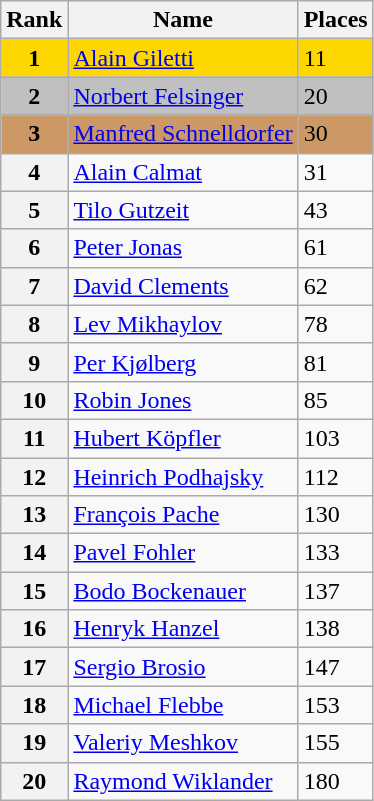<table class="wikitable">
<tr>
<th>Rank</th>
<th>Name</th>
<th>Places</th>
</tr>
<tr bgcolor="gold">
<td align="center"><strong>1</strong></td>
<td> <a href='#'>Alain Giletti</a></td>
<td>11</td>
</tr>
<tr bgcolor="silver">
<td align="center"><strong>2</strong></td>
<td> <a href='#'>Norbert Felsinger</a></td>
<td>20</td>
</tr>
<tr bgcolor="cc9966">
<td align="center"><strong>3</strong></td>
<td> <a href='#'>Manfred Schnelldorfer</a></td>
<td>30</td>
</tr>
<tr>
<th>4</th>
<td> <a href='#'>Alain Calmat</a></td>
<td>31</td>
</tr>
<tr>
<th>5</th>
<td> <a href='#'>Tilo Gutzeit</a></td>
<td>43</td>
</tr>
<tr>
<th>6</th>
<td> <a href='#'>Peter Jonas</a></td>
<td>61</td>
</tr>
<tr>
<th>7</th>
<td> <a href='#'>David Clements</a></td>
<td>62</td>
</tr>
<tr>
<th>8</th>
<td> <a href='#'>Lev Mikhaylov</a></td>
<td>78</td>
</tr>
<tr>
<th>9</th>
<td> <a href='#'>Per Kjølberg</a></td>
<td>81</td>
</tr>
<tr>
<th>10</th>
<td> <a href='#'>Robin Jones</a></td>
<td>85</td>
</tr>
<tr>
<th>11</th>
<td> <a href='#'>Hubert Köpfler</a></td>
<td>103</td>
</tr>
<tr>
<th>12</th>
<td> <a href='#'>Heinrich Podhajsky</a></td>
<td>112</td>
</tr>
<tr>
<th>13</th>
<td> <a href='#'>François Pache</a></td>
<td>130</td>
</tr>
<tr>
<th>14</th>
<td> <a href='#'>Pavel Fohler</a></td>
<td>133</td>
</tr>
<tr>
<th>15</th>
<td> <a href='#'>Bodo Bockenauer</a></td>
<td>137</td>
</tr>
<tr>
<th>16</th>
<td> <a href='#'>Henryk Hanzel</a></td>
<td>138</td>
</tr>
<tr>
<th>17</th>
<td> <a href='#'>Sergio Brosio</a></td>
<td>147</td>
</tr>
<tr>
<th>18</th>
<td> <a href='#'>Michael Flebbe</a></td>
<td>153</td>
</tr>
<tr>
<th>19</th>
<td> <a href='#'>Valeriy Meshkov</a></td>
<td>155</td>
</tr>
<tr>
<th>20</th>
<td> <a href='#'>Raymond Wiklander</a></td>
<td>180</td>
</tr>
</table>
